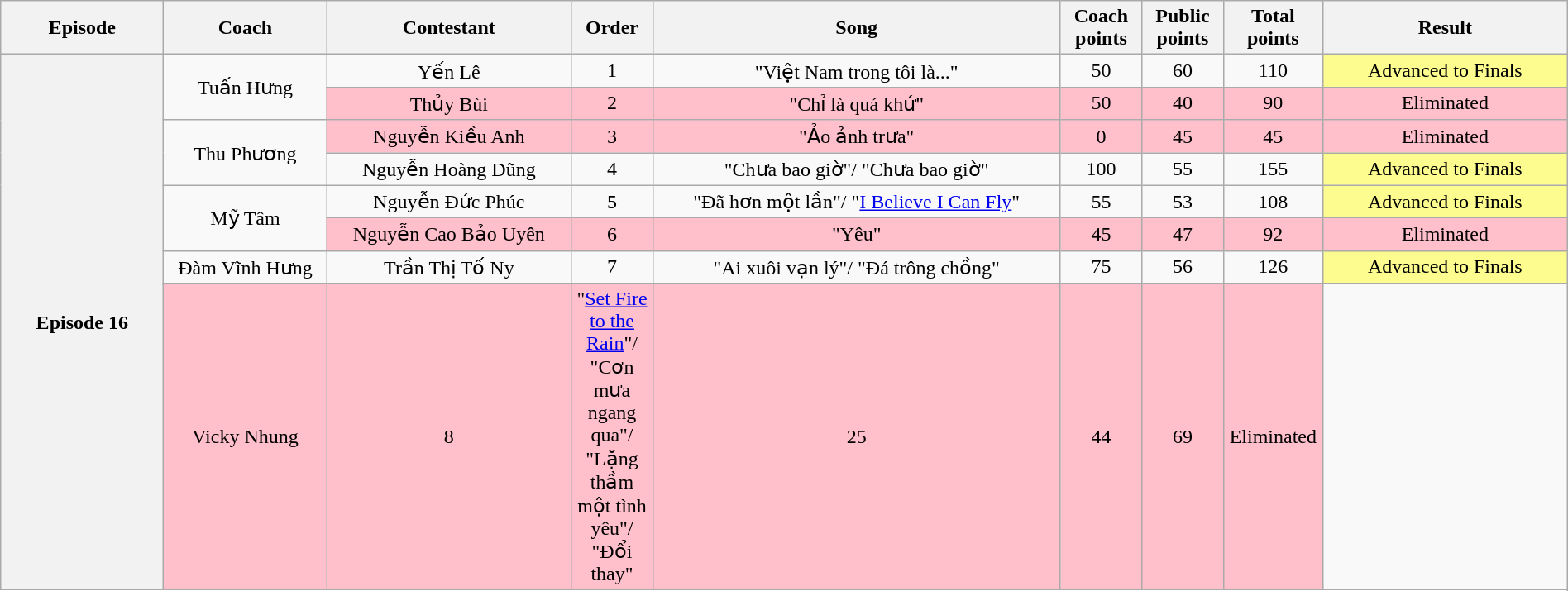<table class="wikitable" style="text-align:center; width:100%;">
<tr>
<th style="width:10%;">Episode</th>
<th width="10%">Coach</th>
<th width="15%">Contestant</th>
<th width="5%">Order</th>
<th width="25%">Song</th>
<th width="5%">Coach points</th>
<th width="5%">Public points</th>
<th width="5%">Total points</th>
<th width="15%">Result</th>
</tr>
<tr>
<th rowspan="9" scope="row">Episode 16<br></th>
<td rowspan="2">Tuấn Hưng</td>
<td>Yến Lê</td>
<td>1</td>
<td>"Việt Nam trong tôi là..."</td>
<td>50</td>
<td>60</td>
<td>110</td>
<td style="background:#fdfc8f;">Advanced to Finals</td>
</tr>
<tr style="background:pink;">
<td>Thủy Bùi</td>
<td>2</td>
<td>"Chỉ là quá khứ"</td>
<td>50</td>
<td>40</td>
<td>90</td>
<td>Eliminated</td>
</tr>
<tr>
<td rowspan="2">Thu Phương</td>
<td style="background:pink;">Nguyễn Kiều Anh</td>
<td style="background:pink;">3</td>
<td style="background:pink;">"Ảo ảnh trưa"</td>
<td style="background:pink;">0</td>
<td style="background:pink;">45</td>
<td style="background:pink;">45</td>
<td style="background:pink;">Eliminated</td>
</tr>
<tr>
<td>Nguyễn Hoàng Dũng</td>
<td>4</td>
<td>"Chưa bao giờ"/ "Chưa bao giờ"</td>
<td>100</td>
<td>55</td>
<td>155</td>
<td style="background:#fdfc8f;">Advanced to Finals</td>
</tr>
<tr>
<td rowspan="2">Mỹ Tâm</td>
<td>Nguyễn Đức Phúc</td>
<td>5</td>
<td>"Đã hơn một lần"/ "<a href='#'>I Believe I Can Fly</a>"</td>
<td>55</td>
<td>53</td>
<td>108</td>
<td style="background:#fdfc8f;">Advanced to Finals</td>
</tr>
<tr style="background:pink;">
<td>Nguyễn Cao Bảo Uyên</td>
<td>6</td>
<td>"Yêu"</td>
<td>45</td>
<td>47</td>
<td>92</td>
<td>Eliminated</td>
</tr>
<tr>
<td rowspan="2">Đàm Vĩnh Hưng</td>
<td>Trần Thị Tố Ny</td>
<td>7</td>
<td>"Ai xuôi vạn lý"/ "Đá trông chồng"</td>
<td>75</td>
<td>56</td>
<td>126</td>
<td style="background:#fdfc8f;">Advanced to Finals</td>
</tr>
<tr>
</tr>
<tr style="background:pink;">
<td>Vicky Nhung</td>
<td>8</td>
<td>"<a href='#'>Set Fire to the Rain</a>"/ "Cơn mưa ngang qua"/ "Lặng thầm một tình yêu"/ "Đổi thay"</td>
<td>25</td>
<td>44</td>
<td>69</td>
<td>Eliminated</td>
</tr>
<tr>
</tr>
</table>
